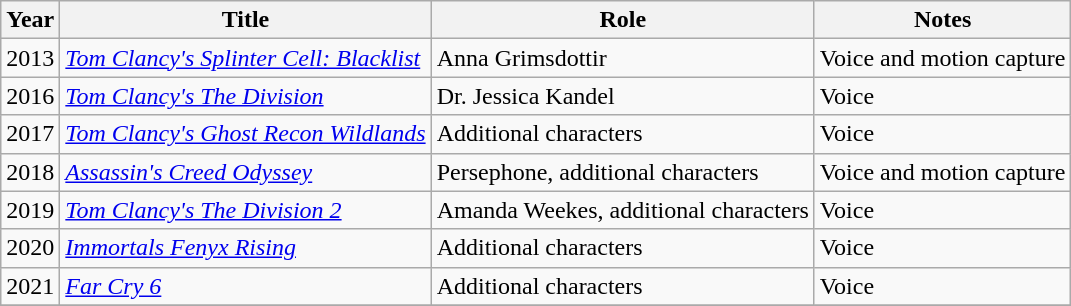<table class="wikitable sortable">
<tr>
<th>Year</th>
<th>Title</th>
<th>Role</th>
<th class="unsortable">Notes</th>
</tr>
<tr>
<td>2013</td>
<td><em><a href='#'>Tom Clancy's Splinter Cell: Blacklist</a></em></td>
<td>Anna Grimsdottir </td>
<td>Voice and motion capture</td>
</tr>
<tr>
<td>2016</td>
<td><em><a href='#'>Tom Clancy's The Division</a></em></td>
<td>Dr. Jessica Kandel</td>
<td>Voice</td>
</tr>
<tr>
<td>2017</td>
<td><em><a href='#'>Tom Clancy's Ghost Recon Wildlands</a></em></td>
<td>Additional characters</td>
<td>Voice</td>
</tr>
<tr>
<td>2018</td>
<td><em><a href='#'>Assassin's Creed Odyssey</a></em></td>
<td>Persephone, additional characters</td>
<td>Voice and motion capture</td>
</tr>
<tr>
<td>2019</td>
<td><em><a href='#'>Tom Clancy's The Division 2</a></em></td>
<td>Amanda Weekes, additional characters</td>
<td>Voice</td>
</tr>
<tr>
<td>2020</td>
<td><em><a href='#'>Immortals Fenyx Rising</a></em></td>
<td>Additional characters</td>
<td>Voice</td>
</tr>
<tr>
<td>2021</td>
<td><em><a href='#'>Far Cry 6</a></em></td>
<td>Additional characters</td>
<td>Voice</td>
</tr>
<tr>
</tr>
</table>
